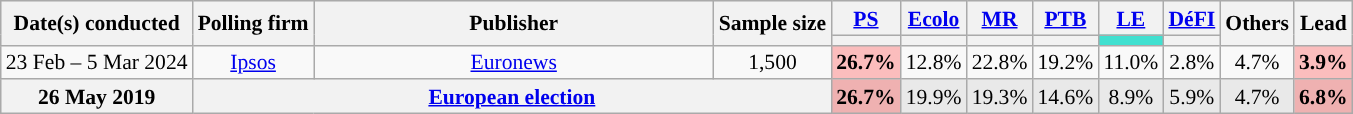<table class="wikitable" style="text-align:center; font-size:90%; line-height:16px;">
<tr style="background-color:#E9E9E9">
<th rowspan="2" style="min-width: 66px">Date(s) conducted</th>
<th rowspan="2">Polling firm</th>
<th rowspan="2" style="min-width: 95px" width="260">Publisher</th>
<th rowspan="2">Sample size</th>
<th><a href='#'><span>PS</span></a><br></th>
<th><a href='#'><span>Ecolo</span></a><br></th>
<th><a href='#'><span>MR</span></a><br></th>
<th><a href='#'><span>PTB</span></a><br></th>
<th><a href='#'><span>LE</span></a><br></th>
<th><a href='#'><span>DéFI</span></a><br></th>
<th rowspan="2">Others</th>
<th rowspan="2">Lead</th>
</tr>
<tr>
<th class="unsortable" style="color:inherit;background:"></th>
<th class="unsortable" style="color:inherit;background:"></th>
<th class="unsortable" style="color:inherit;background:"></th>
<th class="unsortable" style="color:inherit;background:"></th>
<th class="unsortable" style="color:inherit;background:Turquoise; width:30px;"></th>
<th class="unsortable" style="color:inherit;background:"></th>
</tr>
<tr>
<td>23 Feb – 5 Mar 2024</td>
<td><a href='#'>Ipsos</a></td>
<td><a href='#'>Euronews</a></td>
<td>1,500</td>
<td style="background-color:#ff33334d"><strong>26.7%</strong><br></td>
<td>12.8%<br></td>
<td>22.8%<br></td>
<td>19.2%<br></td>
<td>11.0%<br></td>
<td>2.8%<br></td>
<td>4.7%<br></td>
<td style="background-color:#ff33334d"><strong>3.9%</strong></td>
</tr>
<tr style="background-color:#E9E9E9">
<th>26 May 2019</th>
<th colspan="3"><a href='#'>European election</a></th>
<td style="background-color:#ff33334d"><strong>26.7%<br></strong></td>
<td>19.9%<br></td>
<td>19.3%<br></td>
<td>14.6%<br></td>
<td>8.9%<br></td>
<td>5.9%<br></td>
<td>4.7%<br></td>
<td style="background-color:#ff33334d"><strong>6.8%</strong></td>
</tr>
</table>
